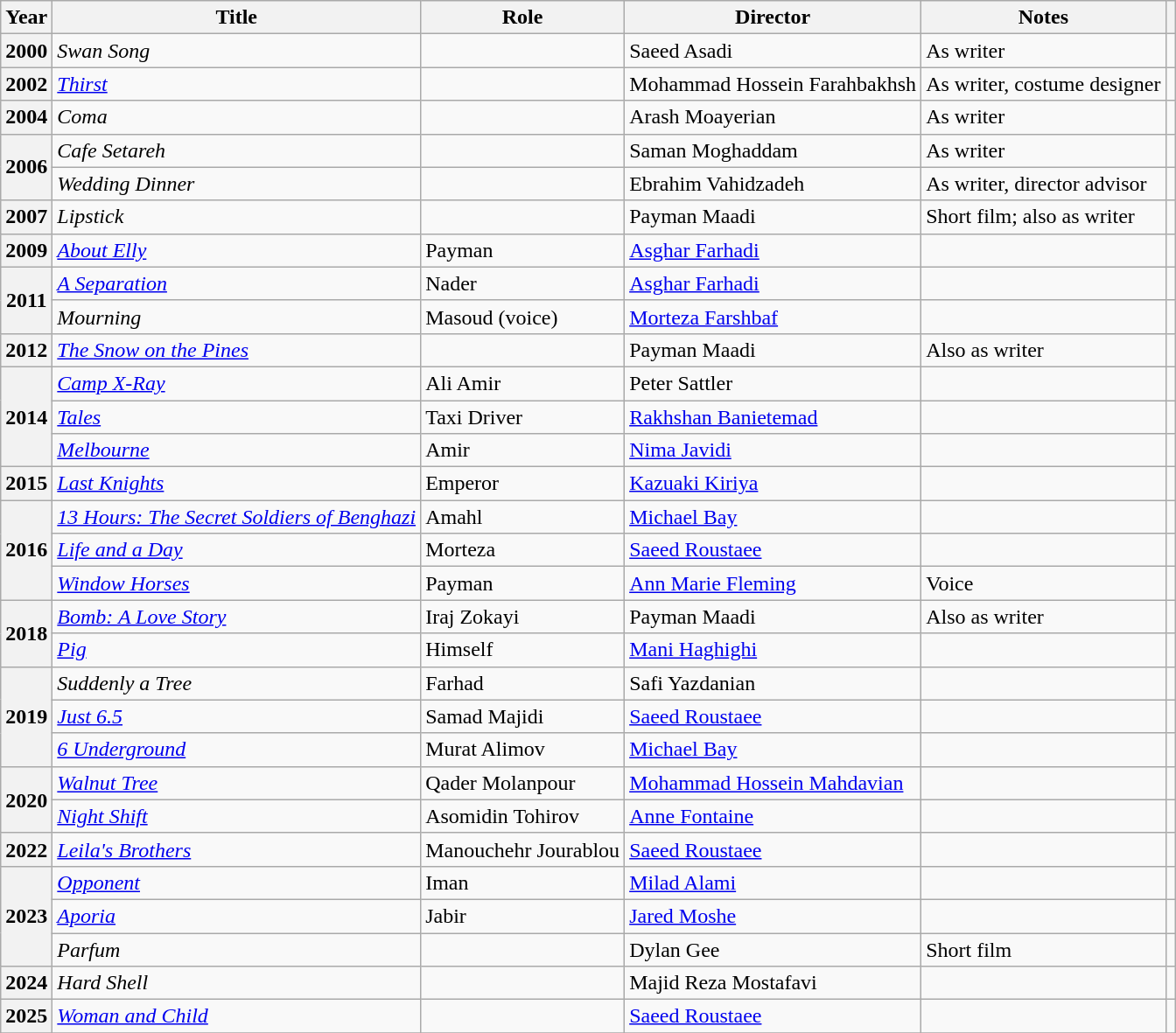<table class="wikitable plainrowheaders sortable" style="font-size:100%">
<tr>
<th scope="col">Year</th>
<th scope="col">Title</th>
<th scope="col">Role</th>
<th scope="col">Director</th>
<th scope="col" class="unsortable">Notes</th>
<th class="unsortable" scope="col"></th>
</tr>
<tr>
<th scope="row">2000</th>
<td><em>Swan Song</em></td>
<td></td>
<td>Saeed Asadi</td>
<td>As writer</td>
<td></td>
</tr>
<tr>
<th scope="row">2002</th>
<td><em><a href='#'>Thirst</a></em></td>
<td></td>
<td>Mohammad Hossein Farahbakhsh</td>
<td>As writer, costume designer</td>
<td></td>
</tr>
<tr>
<th scope="row">2004</th>
<td><em>Coma</em></td>
<td></td>
<td>Arash Moayerian</td>
<td>As writer</td>
<td></td>
</tr>
<tr>
<th scope="row" rowspan="2">2006</th>
<td><em>Cafe Setareh</em></td>
<td></td>
<td>Saman Moghaddam</td>
<td>As writer</td>
<td></td>
</tr>
<tr>
<td><em>Wedding Dinner</em></td>
<td></td>
<td>Ebrahim Vahidzadeh</td>
<td>As writer, director advisor</td>
<td></td>
</tr>
<tr>
<th scope="row">2007</th>
<td><em>Lipstick</em></td>
<td></td>
<td>Payman Maadi</td>
<td>Short film; also as writer</td>
<td></td>
</tr>
<tr>
<th scope="row">2009</th>
<td><em><a href='#'>About Elly</a></em></td>
<td>Payman</td>
<td><a href='#'>Asghar Farhadi</a></td>
<td></td>
<td></td>
</tr>
<tr>
<th scope="row" rowspan="2">2011</th>
<td><em><a href='#'>A Separation</a></em></td>
<td>Nader</td>
<td><a href='#'>Asghar Farhadi</a></td>
<td></td>
<td></td>
</tr>
<tr>
<td><em>Mourning</em></td>
<td>Masoud (voice)</td>
<td><a href='#'>Morteza Farshbaf</a></td>
<td></td>
<td></td>
</tr>
<tr>
<th scope="row">2012</th>
<td><em><a href='#'>The Snow on the Pines</a></em></td>
<td></td>
<td>Payman Maadi</td>
<td>Also as writer</td>
<td></td>
</tr>
<tr>
<th scope="row" rowspan="3">2014</th>
<td><em><a href='#'>Camp X-Ray</a></em></td>
<td>Ali Amir</td>
<td>Peter Sattler</td>
<td></td>
<td></td>
</tr>
<tr>
<td><em><a href='#'>Tales</a></em></td>
<td>Taxi Driver</td>
<td><a href='#'>Rakhshan Banietemad</a></td>
<td></td>
<td></td>
</tr>
<tr>
<td><em><a href='#'>Melbourne</a></em></td>
<td>Amir</td>
<td><a href='#'>Nima Javidi</a></td>
<td></td>
<td></td>
</tr>
<tr>
<th scope="row">2015</th>
<td><em><a href='#'>Last Knights</a></em></td>
<td>Emperor</td>
<td><a href='#'>Kazuaki Kiriya</a></td>
<td></td>
<td></td>
</tr>
<tr>
<th scope="row" rowspan="3">2016</th>
<td><em><a href='#'>13 Hours: The Secret Soldiers of Benghazi</a></em></td>
<td>Amahl</td>
<td><a href='#'>Michael Bay</a></td>
<td></td>
<td></td>
</tr>
<tr>
<td><em><a href='#'>Life and a Day</a></em></td>
<td>Morteza</td>
<td><a href='#'>Saeed Roustaee</a></td>
<td></td>
<td></td>
</tr>
<tr>
<td><em><a href='#'>Window Horses</a></em></td>
<td>Payman</td>
<td><a href='#'>Ann Marie Fleming</a></td>
<td>Voice</td>
<td></td>
</tr>
<tr>
<th scope="row" rowspan="2">2018</th>
<td><em><a href='#'>Bomb: A Love Story</a></em></td>
<td>Iraj Zokayi</td>
<td>Payman Maadi</td>
<td>Also as writer</td>
<td></td>
</tr>
<tr>
<td><a href='#'><em>Pig</em></a></td>
<td>Himself</td>
<td><a href='#'>Mani Haghighi</a></td>
<td></td>
<td></td>
</tr>
<tr>
<th scope="row" rowspan="3">2019</th>
<td><em>Suddenly a Tree</em></td>
<td>Farhad</td>
<td>Safi Yazdanian</td>
<td></td>
<td></td>
</tr>
<tr>
<td><em><a href='#'>Just 6.5</a></em></td>
<td>Samad Majidi</td>
<td><a href='#'>Saeed Roustaee</a></td>
<td></td>
<td></td>
</tr>
<tr>
<td><em><a href='#'>6 Underground</a></em></td>
<td>Murat Alimov</td>
<td><a href='#'>Michael Bay</a></td>
<td></td>
<td></td>
</tr>
<tr>
<th scope="row" rowspan="2">2020</th>
<td><em><a href='#'>Walnut Tree</a></em></td>
<td>Qader Molanpour</td>
<td><a href='#'>Mohammad Hossein Mahdavian</a></td>
<td></td>
<td></td>
</tr>
<tr>
<td><em><a href='#'>Night Shift</a></em></td>
<td>Asomidin Tohirov</td>
<td><a href='#'>Anne Fontaine</a></td>
<td></td>
<td></td>
</tr>
<tr>
<th scope="row">2022</th>
<td><em><a href='#'>Leila's Brothers</a></em></td>
<td>Manouchehr Jourablou</td>
<td><a href='#'>Saeed Roustaee</a></td>
<td></td>
<td></td>
</tr>
<tr>
<th rowspan="3" scope="row">2023</th>
<td><em><a href='#'>Opponent</a></em></td>
<td>Iman</td>
<td><a href='#'>Milad Alami</a></td>
<td></td>
<td></td>
</tr>
<tr>
<td><em><a href='#'>Aporia</a></em></td>
<td>Jabir</td>
<td><a href='#'>Jared Moshe</a></td>
<td></td>
<td></td>
</tr>
<tr>
<td><em>Parfum</em></td>
<td></td>
<td>Dylan Gee</td>
<td>Short film</td>
<td></td>
</tr>
<tr>
<th scope="row">2024</th>
<td><em>Hard Shell</em></td>
<td></td>
<td>Majid Reza Mostafavi</td>
<td></td>
<td></td>
</tr>
<tr>
<th scope="row">2025</th>
<td><em><a href='#'>Woman and Child</a></em></td>
<td></td>
<td><a href='#'>Saeed Roustaee</a></td>
<td></td>
<td></td>
</tr>
<tr>
</tr>
</table>
